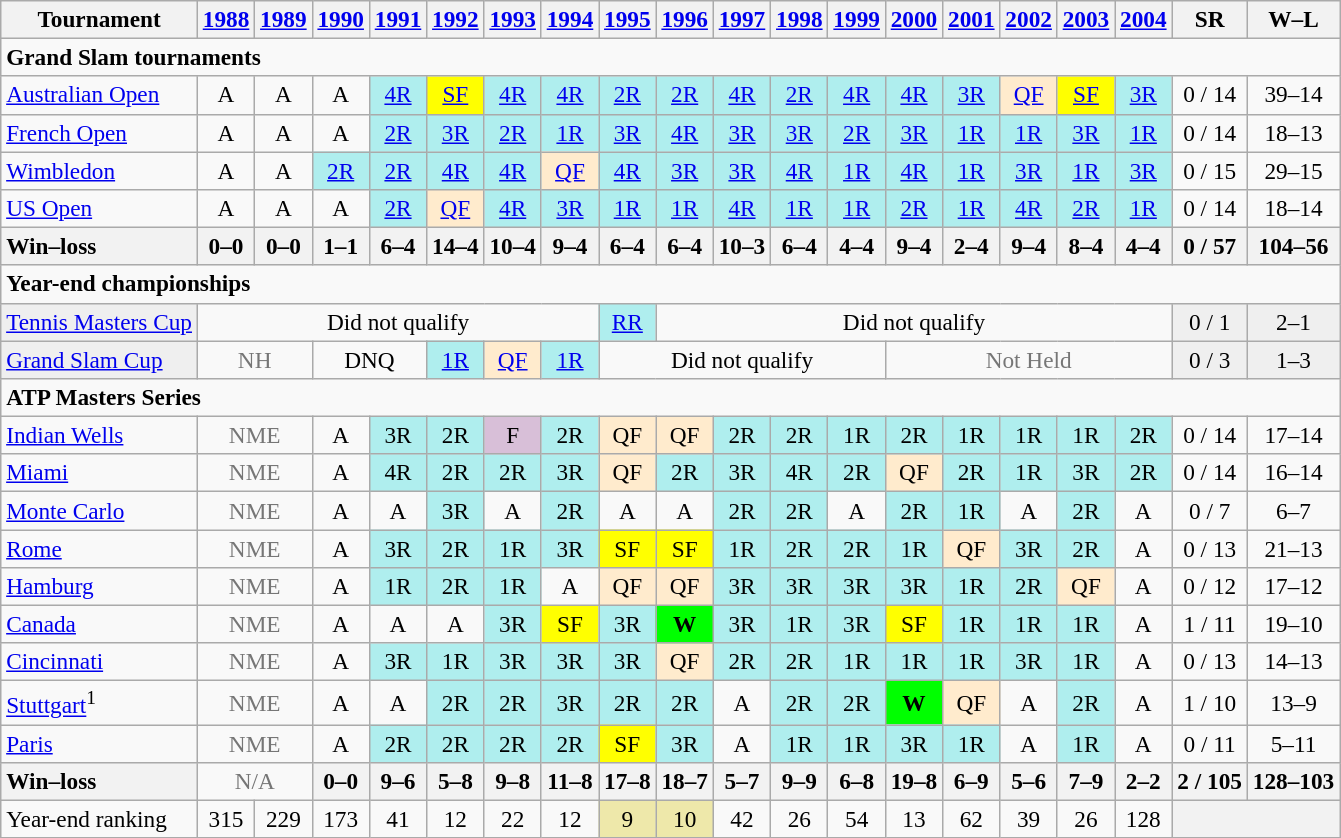<table class=wikitable style=text-align:center;font-size:97%>
<tr>
<th>Tournament</th>
<th><a href='#'>1988</a></th>
<th><a href='#'>1989</a></th>
<th><a href='#'>1990</a></th>
<th><a href='#'>1991</a></th>
<th><a href='#'>1992</a></th>
<th><a href='#'>1993</a></th>
<th><a href='#'>1994</a></th>
<th><a href='#'>1995</a></th>
<th><a href='#'>1996</a></th>
<th><a href='#'>1997</a></th>
<th><a href='#'>1998</a></th>
<th><a href='#'>1999</a></th>
<th><a href='#'>2000</a></th>
<th><a href='#'>2001</a></th>
<th><a href='#'>2002</a></th>
<th><a href='#'>2003</a></th>
<th><a href='#'>2004</a></th>
<th>SR</th>
<th>W–L</th>
</tr>
<tr>
<td colspan=20 align=left><strong>Grand Slam tournaments</strong></td>
</tr>
<tr>
<td align=left><a href='#'>Australian Open</a></td>
<td>A</td>
<td>A</td>
<td>A</td>
<td bgcolor=afeeee><a href='#'>4R</a></td>
<td bgcolor=yellow><a href='#'>SF</a></td>
<td bgcolor=afeeee><a href='#'>4R</a></td>
<td bgcolor=afeeee><a href='#'>4R</a></td>
<td bgcolor=afeeee><a href='#'>2R</a></td>
<td bgcolor=afeeee><a href='#'>2R</a></td>
<td bgcolor=afeeee><a href='#'>4R</a></td>
<td bgcolor=afeeee><a href='#'>2R</a></td>
<td bgcolor=afeeee><a href='#'>4R</a></td>
<td bgcolor=afeeee><a href='#'>4R</a></td>
<td bgcolor=afeeee><a href='#'>3R</a></td>
<td bgcolor=ffebcd><a href='#'>QF</a></td>
<td bgcolor=yellow><a href='#'>SF</a></td>
<td bgcolor=afeeee><a href='#'>3R</a></td>
<td>0 / 14</td>
<td>39–14</td>
</tr>
<tr>
<td align=left><a href='#'>French Open</a></td>
<td>A</td>
<td>A</td>
<td>A</td>
<td bgcolor=afeeee><a href='#'>2R</a></td>
<td bgcolor=afeeee><a href='#'>3R</a></td>
<td bgcolor=afeeee><a href='#'>2R</a></td>
<td bgcolor=afeeee><a href='#'>1R</a></td>
<td bgcolor=afeeee><a href='#'>3R</a></td>
<td bgcolor=afeeee><a href='#'>4R</a></td>
<td bgcolor=afeeee><a href='#'>3R</a></td>
<td bgcolor=afeeee><a href='#'>3R</a></td>
<td bgcolor=afeeee><a href='#'>2R</a></td>
<td bgcolor=afeeee><a href='#'>3R</a></td>
<td bgcolor=afeeee><a href='#'>1R</a></td>
<td bgcolor=afeeee><a href='#'>1R</a></td>
<td bgcolor=afeeee><a href='#'>3R</a></td>
<td bgcolor=afeeee><a href='#'>1R</a></td>
<td>0 / 14</td>
<td>18–13</td>
</tr>
<tr>
<td align=left><a href='#'>Wimbledon</a></td>
<td>A</td>
<td>A</td>
<td bgcolor=afeeee><a href='#'>2R</a></td>
<td bgcolor=afeeee><a href='#'>2R</a></td>
<td bgcolor=afeeee><a href='#'>4R</a></td>
<td bgcolor=afeeee><a href='#'>4R</a></td>
<td bgcolor=ffebcd><a href='#'>QF</a></td>
<td bgcolor=afeeee><a href='#'>4R</a></td>
<td bgcolor=afeeee><a href='#'>3R</a></td>
<td bgcolor=afeeee><a href='#'>3R</a></td>
<td bgcolor=afeeee><a href='#'>4R</a></td>
<td bgcolor=afeeee><a href='#'>1R</a></td>
<td bgcolor=afeeee><a href='#'>4R</a></td>
<td bgcolor=afeeee><a href='#'>1R</a></td>
<td bgcolor=afeeee><a href='#'>3R</a></td>
<td bgcolor=afeeee><a href='#'>1R</a></td>
<td bgcolor=afeeee><a href='#'>3R</a></td>
<td>0 / 15</td>
<td>29–15</td>
</tr>
<tr>
<td align=left><a href='#'>US Open</a></td>
<td>A</td>
<td>A</td>
<td>A</td>
<td bgcolor=afeeee><a href='#'>2R</a></td>
<td bgcolor=ffebcd><a href='#'>QF</a></td>
<td bgcolor=afeeee><a href='#'>4R</a></td>
<td bgcolor=afeeee><a href='#'>3R</a></td>
<td bgcolor=afeeee><a href='#'>1R</a></td>
<td bgcolor=afeeee><a href='#'>1R</a></td>
<td bgcolor=afeeee><a href='#'>4R</a></td>
<td bgcolor=afeeee><a href='#'>1R</a></td>
<td bgcolor=afeeee><a href='#'>1R</a></td>
<td bgcolor=afeeee><a href='#'>2R</a></td>
<td bgcolor=afeeee><a href='#'>1R</a></td>
<td bgcolor=afeeee><a href='#'>4R</a></td>
<td bgcolor=afeeee><a href='#'>2R</a></td>
<td bgcolor=afeeee><a href='#'>1R</a></td>
<td>0 / 14</td>
<td>18–14</td>
</tr>
<tr>
<th style=text-align:left>Win–loss</th>
<th>0–0</th>
<th>0–0</th>
<th>1–1</th>
<th>6–4</th>
<th>14–4</th>
<th>10–4</th>
<th>9–4</th>
<th>6–4</th>
<th>6–4</th>
<th>10–3</th>
<th>6–4</th>
<th>4–4</th>
<th>9–4</th>
<th>2–4</th>
<th>9–4</th>
<th>8–4</th>
<th>4–4</th>
<th>0 / 57</th>
<th>104–56</th>
</tr>
<tr>
<td align=left colspan="20"><strong>Year-end championships</strong></td>
</tr>
<tr>
<td style="background:#EFEFEF;"><a href='#'>Tennis Masters Cup</a></td>
<td align="center" colspan="7">Did not qualify</td>
<td align="center" style="background:#afeeee;"><a href='#'>RR</a></td>
<td align="center" colspan="9">Did not qualify</td>
<td align="center" style="background:#EFEFEF;">0 / 1</td>
<td align="center" style="background:#EFEFEF;">2–1</td>
</tr>
<tr>
<td align=left style="background:#EFEFEF;"><a href='#'>Grand Slam Cup</a></td>
<td align="center" colspan="2" style="color:#767676;">NH</td>
<td align="center" colspan="2">DNQ</td>
<td align="center" style="background:#AFEEEE;"><a href='#'>1R</a></td>
<td align="center" style="background:#FFEBCD;"><a href='#'>QF</a></td>
<td align="center" style="background:#AFEEEE;"><a href='#'>1R</a></td>
<td align="center" colspan="5">Did not qualify</td>
<td align="center" colspan="5" style="color:#767676;">Not Held</td>
<td align="center" style="background:#EFEFEF;">0 / 3</td>
<td align="center" style="background:#EFEFEF;">1–3</td>
</tr>
<tr>
<td colspan=20 align=left><strong>ATP Masters Series</strong></td>
</tr>
<tr>
<td align=left><a href='#'>Indian Wells</a></td>
<td colspan=2 style=color:#767676>NME</td>
<td>A</td>
<td bgcolor=afeeee>3R</td>
<td bgcolor=afeeee>2R</td>
<td bgcolor=D8BFD8>F</td>
<td bgcolor=afeeee>2R</td>
<td bgcolor=ffebcd>QF</td>
<td bgcolor=ffebcd>QF</td>
<td bgcolor=afeeee>2R</td>
<td bgcolor=afeeee>2R</td>
<td bgcolor=afeeee>1R</td>
<td bgcolor=afeeee>2R</td>
<td bgcolor=afeeee>1R</td>
<td bgcolor=afeeee>1R</td>
<td bgcolor=afeeee>1R</td>
<td bgcolor=afeeee>2R</td>
<td>0 / 14</td>
<td>17–14</td>
</tr>
<tr>
<td align=left><a href='#'>Miami</a></td>
<td colspan=2 style=color:#767676>NME</td>
<td>A</td>
<td bgcolor=afeeee>4R</td>
<td bgcolor=afeeee>2R</td>
<td bgcolor=afeeee>2R</td>
<td bgcolor=afeeee>3R</td>
<td bgcolor=ffebcd>QF</td>
<td bgcolor=afeeee>2R</td>
<td bgcolor=afeeee>3R</td>
<td bgcolor=afeeee>4R</td>
<td bgcolor=afeeee>2R</td>
<td bgcolor=ffebcd>QF</td>
<td bgcolor=afeeee>2R</td>
<td bgcolor=afeeee>1R</td>
<td bgcolor=afeeee>3R</td>
<td bgcolor=afeeee>2R</td>
<td>0 / 14</td>
<td>16–14</td>
</tr>
<tr>
<td align=left><a href='#'>Monte Carlo</a></td>
<td colspan=2 style=color:#767676>NME</td>
<td>A</td>
<td>A</td>
<td bgcolor=afeeee>3R</td>
<td>A</td>
<td bgcolor=afeeee>2R</td>
<td>A</td>
<td>A</td>
<td bgcolor=afeeee>2R</td>
<td bgcolor=afeeee>2R</td>
<td>A</td>
<td bgcolor=afeeee>2R</td>
<td bgcolor=afeeee>1R</td>
<td>A</td>
<td bgcolor=afeeee>2R</td>
<td>A</td>
<td>0 / 7</td>
<td>6–7</td>
</tr>
<tr>
<td align=left><a href='#'>Rome</a></td>
<td colspan=2 style=color:#767676>NME</td>
<td>A</td>
<td bgcolor=afeeee>3R</td>
<td bgcolor=afeeee>2R</td>
<td bgcolor=afeeee>1R</td>
<td bgcolor=afeeee>3R</td>
<td bgcolor=yellow>SF</td>
<td bgcolor=yellow>SF</td>
<td bgcolor=afeeee>1R</td>
<td bgcolor=afeeee>2R</td>
<td bgcolor=afeeee>2R</td>
<td bgcolor=afeeee>1R</td>
<td bgcolor=ffebcd>QF</td>
<td bgcolor=afeeee>3R</td>
<td bgcolor=afeeee>2R</td>
<td>A</td>
<td>0 / 13</td>
<td>21–13</td>
</tr>
<tr>
<td align=left><a href='#'>Hamburg</a></td>
<td colspan=2 style=color:#767676>NME</td>
<td>A</td>
<td bgcolor=afeeee>1R</td>
<td bgcolor=afeeee>2R</td>
<td bgcolor=afeeee>1R</td>
<td>A</td>
<td bgcolor=ffebcd>QF</td>
<td bgcolor=ffebcd>QF</td>
<td bgcolor=afeeee>3R</td>
<td bgcolor=afeeee>3R</td>
<td bgcolor=afeeee>3R</td>
<td bgcolor=afeeee>3R</td>
<td bgcolor=afeeee>1R</td>
<td bgcolor=afeeee>2R</td>
<td bgcolor=ffebcd>QF</td>
<td>A</td>
<td>0 / 12</td>
<td>17–12</td>
</tr>
<tr>
<td align=left><a href='#'>Canada</a></td>
<td colspan=2 style=color:#767676>NME</td>
<td>A</td>
<td>A</td>
<td>A</td>
<td bgcolor=afeeee>3R</td>
<td bgcolor=yellow>SF</td>
<td bgcolor=afeeee>3R</td>
<td bgcolor=lime><strong>W</strong></td>
<td bgcolor=afeeee>3R</td>
<td bgcolor=afeeee>1R</td>
<td bgcolor=afeeee>3R</td>
<td bgcolor=yellow>SF</td>
<td bgcolor=afeeee>1R</td>
<td bgcolor=afeeee>1R</td>
<td bgcolor=afeeee>1R</td>
<td>A</td>
<td>1 / 11</td>
<td>19–10</td>
</tr>
<tr>
<td align=left><a href='#'>Cincinnati</a></td>
<td colspan=2 style=color:#767676>NME</td>
<td>A</td>
<td bgcolor=afeeee>3R</td>
<td bgcolor=afeeee>1R</td>
<td bgcolor=afeeee>3R</td>
<td bgcolor=afeeee>3R</td>
<td bgcolor=afeeee>3R</td>
<td bgcolor=ffebcd>QF</td>
<td bgcolor=afeeee>2R</td>
<td bgcolor=afeeee>2R</td>
<td bgcolor=afeeee>1R</td>
<td bgcolor=afeeee>1R</td>
<td bgcolor=afeeee>1R</td>
<td bgcolor=afeeee>3R</td>
<td bgcolor=afeeee>1R</td>
<td>A</td>
<td>0 / 13</td>
<td>14–13</td>
</tr>
<tr>
<td align=left><a href='#'>Stuttgart</a><sup>1</sup></td>
<td colspan=2 style=color:#767676>NME</td>
<td>A</td>
<td>A</td>
<td bgcolor=afeeee>2R</td>
<td bgcolor=afeeee>2R</td>
<td bgcolor=afeeee>3R</td>
<td bgcolor=afeeee>2R</td>
<td bgcolor=afeeee>2R</td>
<td>A</td>
<td bgcolor=afeeee>2R</td>
<td bgcolor=afeeee>2R</td>
<td bgcolor=lime><strong>W</strong></td>
<td bgcolor=ffebcd>QF</td>
<td>A</td>
<td bgcolor=afeeee>2R</td>
<td>A</td>
<td>1 / 10</td>
<td>13–9</td>
</tr>
<tr>
<td align=left><a href='#'>Paris</a></td>
<td colspan=2 style=color:#767676>NME</td>
<td>A</td>
<td bgcolor=afeeee>2R</td>
<td bgcolor=afeeee>2R</td>
<td bgcolor=afeeee>2R</td>
<td bgcolor=afeeee>2R</td>
<td bgcolor=yellow>SF</td>
<td bgcolor=afeeee>3R</td>
<td>A</td>
<td bgcolor=afeeee>1R</td>
<td bgcolor=afeeee>1R</td>
<td bgcolor=afeeee>3R</td>
<td bgcolor=afeeee>1R</td>
<td>A</td>
<td bgcolor=afeeee>1R</td>
<td>A</td>
<td>0 / 11</td>
<td>5–11</td>
</tr>
<tr>
<th style=text-align:left>Win–loss</th>
<td colspan=2 style=color:#767676>N/A</td>
<th>0–0</th>
<th>9–6</th>
<th>5–8</th>
<th>9–8</th>
<th>11–8</th>
<th>17–8</th>
<th>18–7</th>
<th>5–7</th>
<th>9–9</th>
<th>6–8</th>
<th>19–8</th>
<th>6–9</th>
<th>5–6</th>
<th>7–9</th>
<th>2–2</th>
<th>2 / 105</th>
<th>128–103</th>
</tr>
<tr>
<td align=left>Year-end ranking</td>
<td>315</td>
<td>229</td>
<td>173</td>
<td>41</td>
<td>12</td>
<td>22</td>
<td>12</td>
<td bgcolor=EEE8AA>9</td>
<td bgcolor=EEE8AA>10</td>
<td>42</td>
<td>26</td>
<td>54</td>
<td>13</td>
<td>62</td>
<td>39</td>
<td>26</td>
<td>128</td>
<th colspan=2></th>
</tr>
</table>
